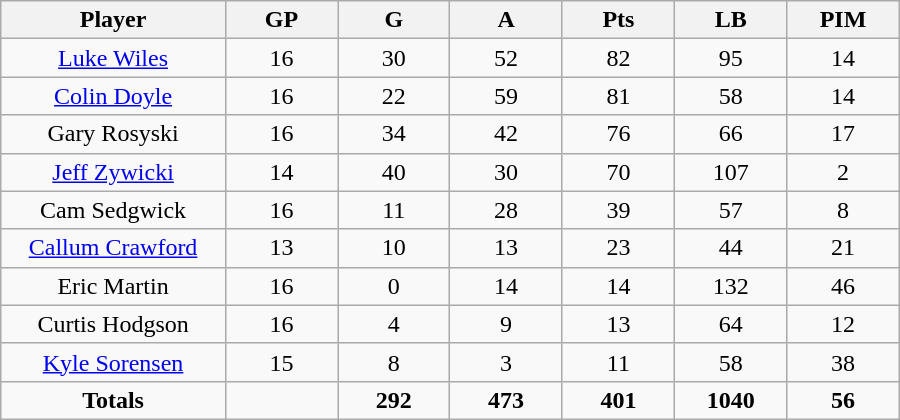<table class="wikitable sortable">
<tr align=center>
<th width="20%">Player</th>
<th width="10%">GP</th>
<th width="10%">G</th>
<th width="10%">A</th>
<th width="10%">Pts</th>
<th width="10%">LB</th>
<th width="10%">PIM</th>
</tr>
<tr align=center>
<td><a href='#'>Luke Wiles</a></td>
<td>16</td>
<td>30</td>
<td>52</td>
<td>82</td>
<td>95</td>
<td>14</td>
</tr>
<tr align=center>
<td><a href='#'>Colin Doyle</a></td>
<td>16</td>
<td>22</td>
<td>59</td>
<td>81</td>
<td>58</td>
<td>14</td>
</tr>
<tr align=center>
<td>Gary Rosyski</td>
<td>16</td>
<td>34</td>
<td>42</td>
<td>76</td>
<td>66</td>
<td>17</td>
</tr>
<tr align=center>
<td><a href='#'>Jeff Zywicki</a></td>
<td>14</td>
<td>40</td>
<td>30</td>
<td>70</td>
<td>107</td>
<td>2</td>
</tr>
<tr align=center>
<td>Cam Sedgwick</td>
<td>16</td>
<td>11</td>
<td>28</td>
<td>39</td>
<td>57</td>
<td>8</td>
</tr>
<tr align=center>
<td><a href='#'>Callum Crawford</a></td>
<td>13</td>
<td>10</td>
<td>13</td>
<td>23</td>
<td>44</td>
<td>21</td>
</tr>
<tr align=center>
<td>Eric Martin</td>
<td>16</td>
<td>0</td>
<td>14</td>
<td>14</td>
<td>132</td>
<td>46</td>
</tr>
<tr align=center>
<td>Curtis Hodgson</td>
<td>16</td>
<td>4</td>
<td>9</td>
<td>13</td>
<td>64</td>
<td>12</td>
</tr>
<tr align=center>
<td><a href='#'>Kyle Sorensen</a></td>
<td>15</td>
<td>8</td>
<td>3</td>
<td>11</td>
<td>58</td>
<td>38</td>
</tr>
<tr align=center>
<td><strong>Totals</strong></td>
<td></td>
<td><strong>292</strong></td>
<td><strong>473</strong></td>
<td><strong>401</strong></td>
<td><strong>1040</strong></td>
<td><strong>56</strong></td>
</tr>
</table>
